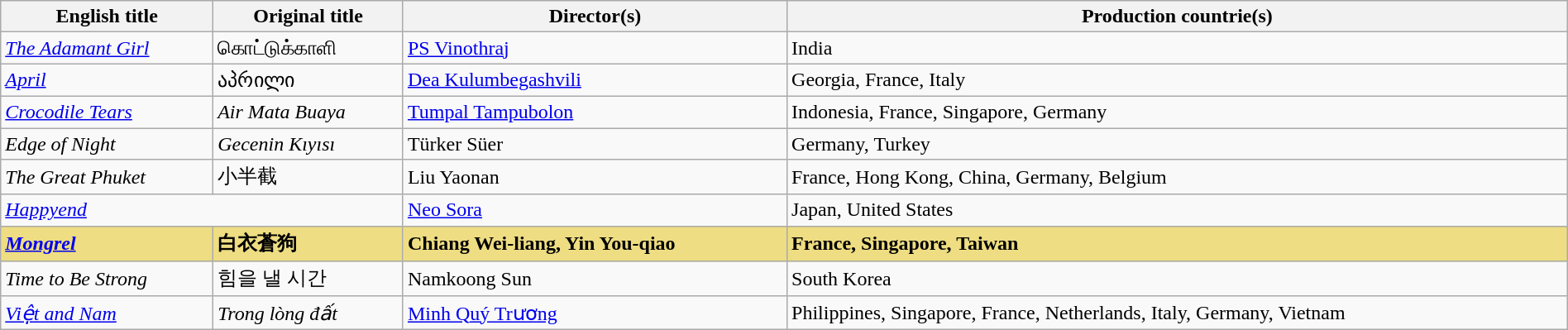<table class="sortable wikitable" style="width:100%; margin-bottom:4px">
<tr>
<th scope="col">English title</th>
<th scope="col">Original title</th>
<th scope="col">Director(s)</th>
<th scope="col">Production countrie(s)</th>
</tr>
<tr>
<td><em><a href='#'>The Adamant Girl</a></em></td>
<td>கொட்டுக்காளி</td>
<td><a href='#'>PS Vinothraj</a></td>
<td>India</td>
</tr>
<tr>
<td><em><a href='#'>April</a></em></td>
<td>აპრილი</td>
<td><a href='#'>Dea Kulumbegashvili</a></td>
<td>Georgia, France, Italy</td>
</tr>
<tr>
<td><em><a href='#'>Crocodile Tears</a></em></td>
<td><em>Air Mata Buaya</em></td>
<td><a href='#'>Tumpal Tampubolon</a></td>
<td>Indonesia, France, Singapore, Germany</td>
</tr>
<tr>
<td><em>Edge of Night</em></td>
<td><em>Gecenin Kıyısı</em></td>
<td>Türker Süer</td>
<td>Germany, Turkey</td>
</tr>
<tr>
<td><em>The Great Phuket</em></td>
<td>小半截</td>
<td>Liu Yaonan</td>
<td>France, Hong Kong, China, Germany, Belgium</td>
</tr>
<tr>
<td colspan="2"><em><a href='#'>Happyend</a></em></td>
<td><a href='#'>Neo Sora</a></td>
<td>Japan, United States</td>
</tr>
<tr style="background:#EEDD82; font-weight:bold;">
<td><em><a href='#'>Mongrel</a></em></td>
<td>白衣蒼狗</td>
<td>Chiang Wei-liang, Yin You-qiao</td>
<td>France, Singapore, Taiwan</td>
</tr>
<tr>
<td><em>Time to Be Strong</em></td>
<td>힘을 낼 시간</td>
<td>Namkoong Sun</td>
<td>South Korea</td>
</tr>
<tr>
<td><em><a href='#'>Việt and Nam</a></em></td>
<td><em>Trong lòng đất</em></td>
<td><a href='#'>Minh Quý Trương</a></td>
<td>Philippines, Singapore, France, Netherlands, Italy, Germany, Vietnam</td>
</tr>
</table>
